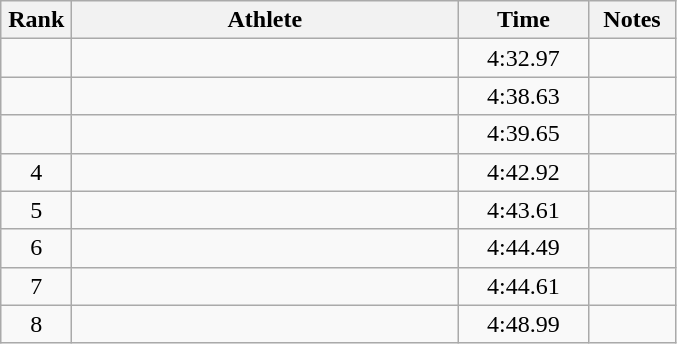<table class="wikitable" style="text-align:center">
<tr>
<th width=40>Rank</th>
<th width=250>Athlete</th>
<th width=80>Time</th>
<th width=50>Notes</th>
</tr>
<tr>
<td></td>
<td align=left></td>
<td>4:32.97</td>
<td></td>
</tr>
<tr>
<td></td>
<td align=left></td>
<td>4:38.63</td>
<td></td>
</tr>
<tr>
<td></td>
<td align=left></td>
<td>4:39.65</td>
<td></td>
</tr>
<tr>
<td>4</td>
<td align=left></td>
<td>4:42.92</td>
<td></td>
</tr>
<tr>
<td>5</td>
<td align=left></td>
<td>4:43.61</td>
<td></td>
</tr>
<tr>
<td>6</td>
<td align=left></td>
<td>4:44.49</td>
<td></td>
</tr>
<tr>
<td>7</td>
<td align=left></td>
<td>4:44.61</td>
<td></td>
</tr>
<tr>
<td>8</td>
<td align=left></td>
<td>4:48.99</td>
<td></td>
</tr>
</table>
